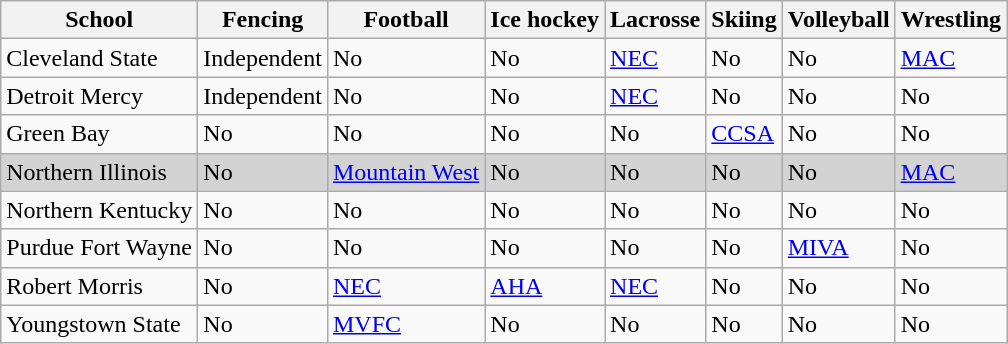<table class="wikitable">
<tr>
<th>School</th>
<th>Fencing</th>
<th>Football</th>
<th>Ice hockey</th>
<th>Lacrosse</th>
<th>Skiing</th>
<th>Volleyball</th>
<th>Wrestling</th>
</tr>
<tr>
<td>Cleveland State</td>
<td>Independent</td>
<td>No</td>
<td>No</td>
<td><a href='#'>NEC</a></td>
<td>No</td>
<td>No</td>
<td><a href='#'>MAC</a></td>
</tr>
<tr>
<td>Detroit Mercy</td>
<td>Independent</td>
<td>No</td>
<td>No</td>
<td><a href='#'>NEC</a></td>
<td>No</td>
<td>No</td>
<td>No</td>
</tr>
<tr>
<td>Green Bay</td>
<td>No</td>
<td>No</td>
<td>No</td>
<td>No</td>
<td><a href='#'>CCSA</a></td>
<td>No</td>
<td>No</td>
</tr>
<tr bgcolor=lightgray>
<td>Northern Illinois</td>
<td>No</td>
<td><a href='#'>Mountain West</a></td>
<td>No</td>
<td>No</td>
<td>No</td>
<td>No</td>
<td><a href='#'>MAC</a></td>
</tr>
<tr>
<td>Northern Kentucky</td>
<td>No</td>
<td>No</td>
<td>No</td>
<td>No</td>
<td>No</td>
<td>No</td>
<td>No</td>
</tr>
<tr>
<td>Purdue Fort Wayne</td>
<td>No</td>
<td>No</td>
<td>No</td>
<td>No</td>
<td>No</td>
<td><a href='#'>MIVA</a></td>
<td>No</td>
</tr>
<tr>
<td>Robert Morris</td>
<td>No</td>
<td><a href='#'>NEC</a></td>
<td><a href='#'>AHA</a></td>
<td><a href='#'>NEC</a></td>
<td>No</td>
<td>No</td>
<td>No</td>
</tr>
<tr>
<td>Youngstown State</td>
<td>No</td>
<td><a href='#'>MVFC</a></td>
<td>No</td>
<td>No</td>
<td>No</td>
<td>No</td>
<td>No</td>
</tr>
</table>
